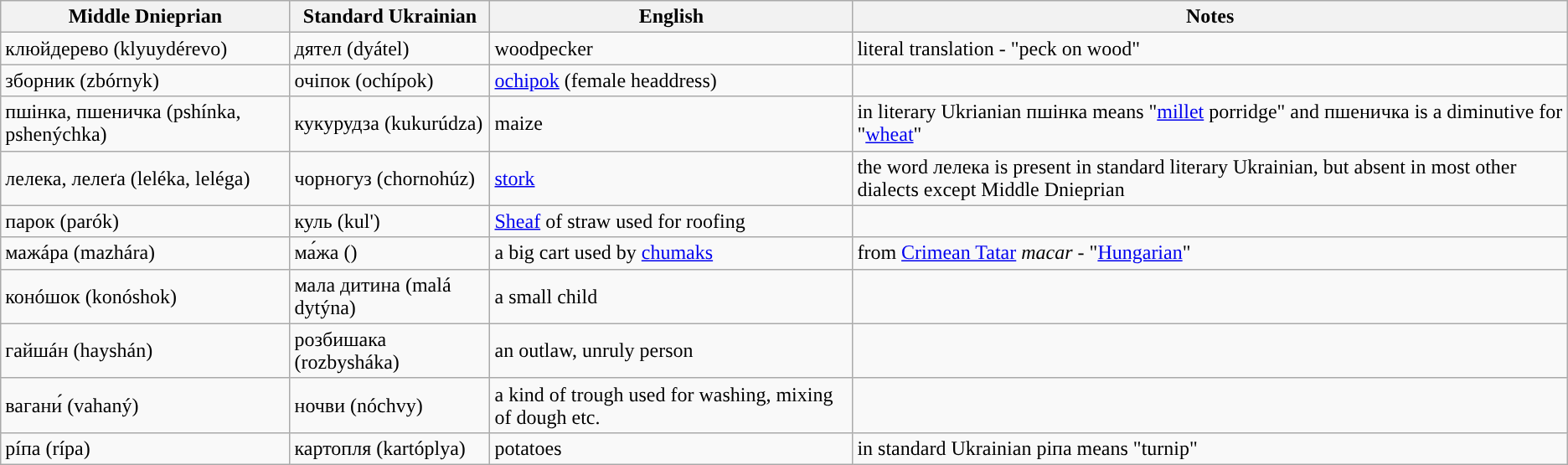<table table class="wikitable">
<tr>
<th>Middle Dnieprian</th>
<th>Standard Ukrainian</th>
<th>English</th>
<th>Notes</th>
</tr>
<tr>
<td>клюйдерево (klyuydérevo)</td>
<td>дятел (dyátel)</td>
<td>woodpecker</td>
<td>literal translation - "peck on wood"</td>
</tr>
<tr>
<td>зборник (zbórnyk)</td>
<td>очіпок (ochípok)</td>
<td><a href='#'>ochipok</a> (female headdress)</td>
<td></td>
</tr>
<tr>
<td>пшінка, пшеничка (pshínka, pshenýchka)</td>
<td>кукурудза (kukurúdza)</td>
<td>maize</td>
<td>in literary Ukrianian пшінка means "<a href='#'>millet</a> porridge" and пшеничка is a diminutive for "<a href='#'>wheat</a>"</td>
</tr>
<tr>
<td>лелека, лелеґа (leléka, leléga)</td>
<td>чорногуз (chornohúz)</td>
<td><a href='#'>stork</a></td>
<td>the word лелека is present in standard literary Ukrainian, but absent in most other dialects except Middle Dnieprian</td>
</tr>
<tr>
<td>парок (parók)</td>
<td>куль (kul')</td>
<td><a href='#'>Sheaf</a> of straw used for roofing</td>
<td></td>
</tr>
<tr>
<td>мажáра (mazhára)</td>
<td>ма́жа ()</td>
<td>a big cart used by <a href='#'>chumaks</a></td>
<td>from <a href='#'>Crimean Tatar</a> <em>macar</em> - "<a href='#'>Hungarian</a>"</td>
</tr>
<tr>
<td>конóшок (konóshok)</td>
<td>мала дитина (malá dytýna)</td>
<td>a small child</td>
<td></td>
</tr>
<tr>
<td>гайшáн (hayshán)</td>
<td>розбишака (rozbysháka)</td>
<td>an outlaw, unruly person</td>
<td></td>
</tr>
<tr>
<td>вагани́ (vahaný)</td>
<td>ночви (nóchvy)</td>
<td>a kind of trough used for washing, mixing of dough etc.</td>
<td></td>
</tr>
<tr>
<td>рíпа (rípa)</td>
<td>картопля (kartóplya)</td>
<td>potatoes</td>
<td>in standard Ukrainian ріпа means "turnip"</td>
</tr>
</table>
